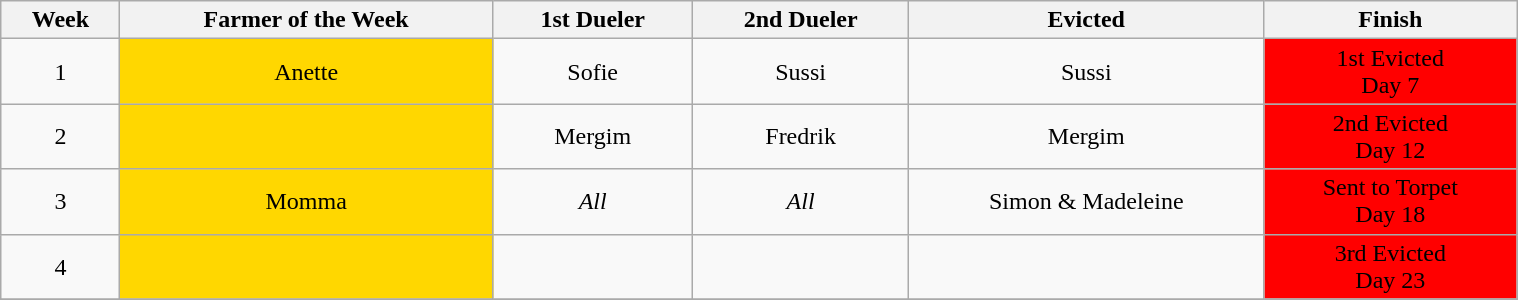<table class="wikitable" style="font-size:100%; text-align:center; width: 80%; margin-left: auto; margin-right: auto;">
<tr>
<th>Week</th>
<th>Farmer of the Week</th>
<th>1st Dueler</th>
<th>2nd Dueler</th>
<th>Evicted</th>
<th>Finish</th>
</tr>
<tr>
<td>1</td>
<td style="background:gold;">Anette</td>
<td>Sofie</td>
<td>Sussi</td>
<td>Sussi</td>
<td style="background:#ff0000">1st Evicted<br>Day 7</td>
</tr>
<tr>
<td>2</td>
<td style="background:gold;"></td>
<td>Mergim</td>
<td>Fredrik</td>
<td>Mergim</td>
<td style="background:#ff0000">2nd Evicted<br>Day 12</td>
</tr>
<tr>
<td>3</td>
<td style="background:gold;">Momma</td>
<td><em>All</em></td>
<td><em>All</em></td>
<td>Simon & Madeleine</td>
<td style="background:#ff0000">Sent to Torpet<br>Day 18</td>
</tr>
<tr>
<td>4</td>
<td style="background:gold;"></td>
<td></td>
<td></td>
<td></td>
<td style="background:#ff0000">3rd Evicted<br>Day 23</td>
</tr>
<tr>
</tr>
</table>
